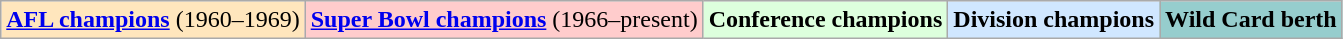<table class="wikitable">
<tr>
<td bgcolor="#FFE6BD"><strong><a href='#'>AFL champions</a></strong> (1960–1969)</td>
<td bgcolor="#FFCCCC"><strong><a href='#'>Super Bowl champions</a></strong> (1966–present)</td>
<td bgcolor="#DDFFDD"><strong>Conference champions</strong></td>
<td bgcolor="#D0E7FF"><strong>Division champions</strong></td>
<td bgcolor="#96CDCD"><strong>Wild Card berth</strong></td>
</tr>
</table>
